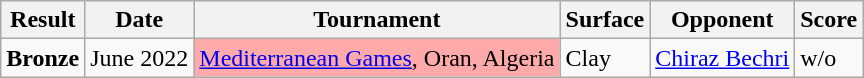<table class="wikitable">
<tr>
<th>Result</th>
<th>Date</th>
<th>Tournament</th>
<th>Surface</th>
<th>Opponent</th>
<th>Score</th>
</tr>
<tr>
<td> <strong>Bronze</strong></td>
<td>June 2022</td>
<td style="background:#FFAAAA"><a href='#'>Mediterranean Games</a>, Oran, Algeria</td>
<td>Clay</td>
<td> <a href='#'>Chiraz Bechri</a></td>
<td>w/o</td>
</tr>
</table>
